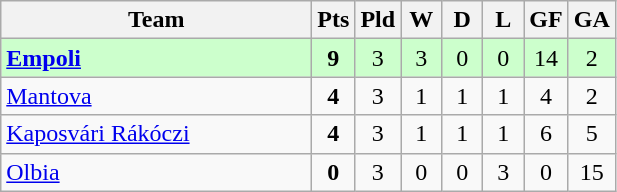<table class="wikitable" style="text-align:center;">
<tr>
<th width=200>Team</th>
<th width=20>Pts</th>
<th width=20>Pld</th>
<th width=20>W</th>
<th width=20>D</th>
<th width=20>L</th>
<th width=20>GF</th>
<th width=20>GA</th>
</tr>
<tr style="background:#ccffcc">
<td style="text-align:left">  <strong><a href='#'>Empoli</a></strong></td>
<td><strong>9</strong></td>
<td>3</td>
<td>3</td>
<td>0</td>
<td>0</td>
<td>14</td>
<td>2</td>
</tr>
<tr>
<td style="text-align:left"> <a href='#'>Mantova</a></td>
<td><strong>4</strong></td>
<td>3</td>
<td>1</td>
<td>1</td>
<td>1</td>
<td>4</td>
<td>2</td>
</tr>
<tr>
<td style="text-align:left"> <a href='#'>Kaposvári Rákóczi</a></td>
<td><strong>4</strong></td>
<td>3</td>
<td>1</td>
<td>1</td>
<td>1</td>
<td>6</td>
<td>5</td>
</tr>
<tr>
<td style="text-align:left"> <a href='#'>Olbia</a></td>
<td><strong>0</strong></td>
<td>3</td>
<td>0</td>
<td>0</td>
<td>3</td>
<td>0</td>
<td>15</td>
</tr>
</table>
